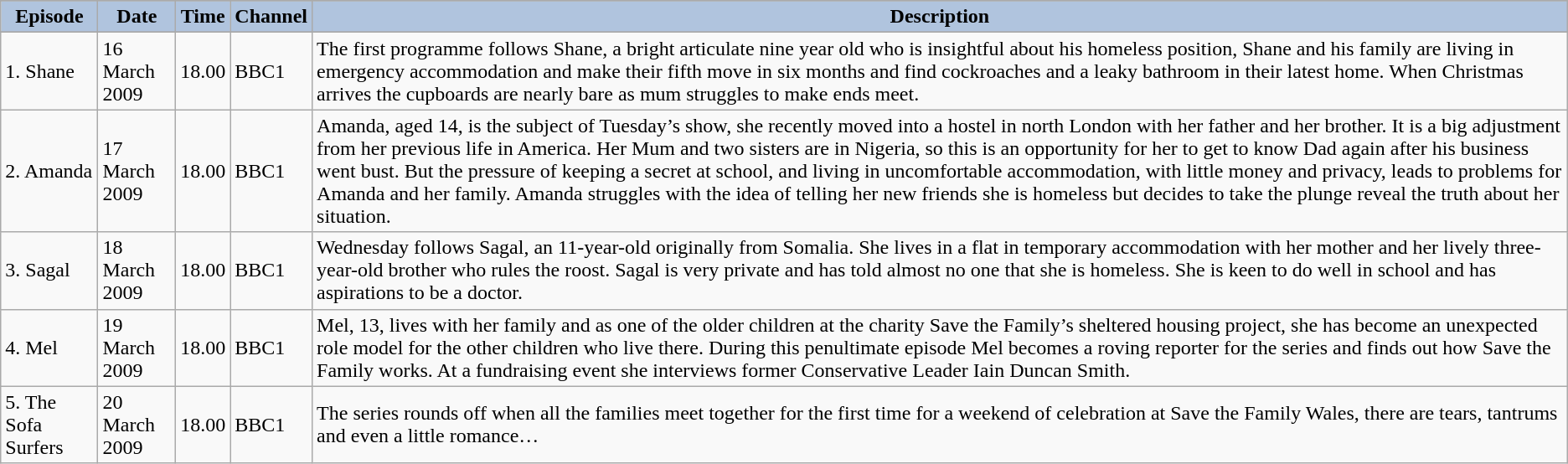<table class="wikitable sortable">
<tr>
</tr>
<tr>
<th style="background:#B0C4DE;">Episode</th>
<th style="background:#B0C4DE;">Date</th>
<th style="background:#B0C4DE;">Time</th>
<th style="background:#B0C4DE;">Channel</th>
<th style="background:#B0C4DE;">Description</th>
</tr>
<tr>
</tr>
<tr>
<td>1. Shane</td>
<td>16 March 2009</td>
<td>18.00</td>
<td>BBC1</td>
<td>The first programme follows Shane, a bright articulate nine year old who is insightful about his homeless position, Shane and his family are living in emergency accommodation and make their fifth move in six months and find cockroaches and a leaky bathroom in their latest home. When Christmas arrives the cupboards are nearly bare as mum struggles to make ends meet.</td>
</tr>
<tr>
<td>2. Amanda</td>
<td>17 March 2009</td>
<td>18.00</td>
<td>BBC1</td>
<td>Amanda, aged 14, is the subject of Tuesday’s show, she recently moved into a hostel in north London with her father and her brother.  It is a big adjustment from her previous life in America. Her Mum and two sisters are in Nigeria, so this is an opportunity for her to get to know Dad again after his business went bust. But the pressure of keeping a secret at school, and living in uncomfortable accommodation, with little money and privacy, leads to problems for Amanda and her family. Amanda struggles with the idea of telling her new friends she is homeless but decides to take the plunge reveal the truth about her situation.</td>
</tr>
<tr>
<td>3. Sagal</td>
<td>18 March 2009</td>
<td>18.00</td>
<td>BBC1</td>
<td>Wednesday follows Sagal, an 11-year-old originally from Somalia. She lives in a flat in temporary accommodation with her mother and her lively three-year-old brother who rules the roost.  Sagal is very private and has told almost no one that she is homeless. She is keen to do well in school and has aspirations to be a doctor.</td>
</tr>
<tr>
<td>4. Mel</td>
<td>19 March 2009</td>
<td>18.00</td>
<td>BBC1</td>
<td>Mel, 13, lives with her family and as one of the older children at the charity Save the Family’s sheltered housing project, she has become an unexpected role model for the other children who live there. During this penultimate episode Mel becomes a roving reporter for the series and finds out how Save the Family works. At a fundraising event she interviews former Conservative Leader Iain Duncan Smith.</td>
</tr>
<tr>
<td>5. The Sofa Surfers</td>
<td>20 March 2009</td>
<td>18.00</td>
<td>BBC1</td>
<td>The series rounds off when all the families meet together for the first time for a weekend of celebration at Save the Family Wales, there are tears, tantrums and even a little romance…</td>
</tr>
</table>
